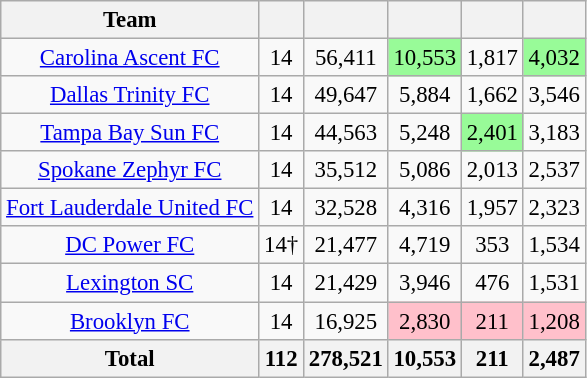<table class="wikitable sortable" style="font-size: 95%;text-align: center;">
<tr>
<th scope="col">Team</th>
<th scope="col"></th>
<th scope="col"></th>
<th scope="col"></th>
<th scope="col"></th>
<th scope="col"></th>
</tr>
<tr>
<td><a href='#'>Carolina Ascent FC</a></td>
<td>14</td>
<td>56,411</td>
<td bgcolor="#98fb98">10,553</td>
<td>1,817</td>
<td bgcolor="#98fb98">4,032</td>
</tr>
<tr>
<td><a href='#'>Dallas Trinity FC</a></td>
<td>14</td>
<td>49,647</td>
<td>5,884</td>
<td>1,662</td>
<td>3,546</td>
</tr>
<tr>
<td><a href='#'>Tampa Bay Sun FC</a></td>
<td>14</td>
<td>44,563</td>
<td>5,248</td>
<td bgcolor="#98fb98">2,401</td>
<td>3,183</td>
</tr>
<tr>
<td><a href='#'>Spokane Zephyr FC</a></td>
<td>14</td>
<td>35,512</td>
<td>5,086</td>
<td>2,013</td>
<td>2,537</td>
</tr>
<tr>
<td><a href='#'>Fort Lauderdale United FC</a></td>
<td>14</td>
<td>32,528</td>
<td>4,316</td>
<td>1,957</td>
<td>2,323</td>
</tr>
<tr>
<td><a href='#'>DC Power FC</a></td>
<td>14†</td>
<td>21,477</td>
<td>4,719</td>
<td>353</td>
<td>1,534</td>
</tr>
<tr>
<td><a href='#'>Lexington SC</a></td>
<td>14</td>
<td>21,429</td>
<td>3,946</td>
<td>476</td>
<td>1,531</td>
</tr>
<tr>
<td><a href='#'>Brooklyn FC</a></td>
<td>14</td>
<td>16,925</td>
<td bgcolor="#ffc0cb">2,830</td>
<td bgcolor="#ffc0cb">211</td>
<td bgcolor="#ffc0cb">1,208</td>
</tr>
<tr>
<th scope="row">Total</th>
<th>112</th>
<th>278,521</th>
<th>10,553</th>
<th>211</th>
<th>2,487</th>
</tr>
</table>
